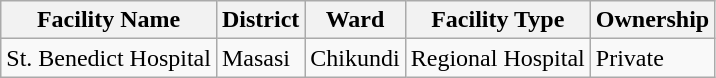<table class="wikitable sortable">
<tr>
<th>Facility Name</th>
<th>District</th>
<th>Ward</th>
<th>Facility Type</th>
<th>Ownership</th>
</tr>
<tr>
<td>St. Benedict Hospital</td>
<td>Masasi</td>
<td>Chikundi</td>
<td>Regional Hospital</td>
<td>Private</td>
</tr>
</table>
